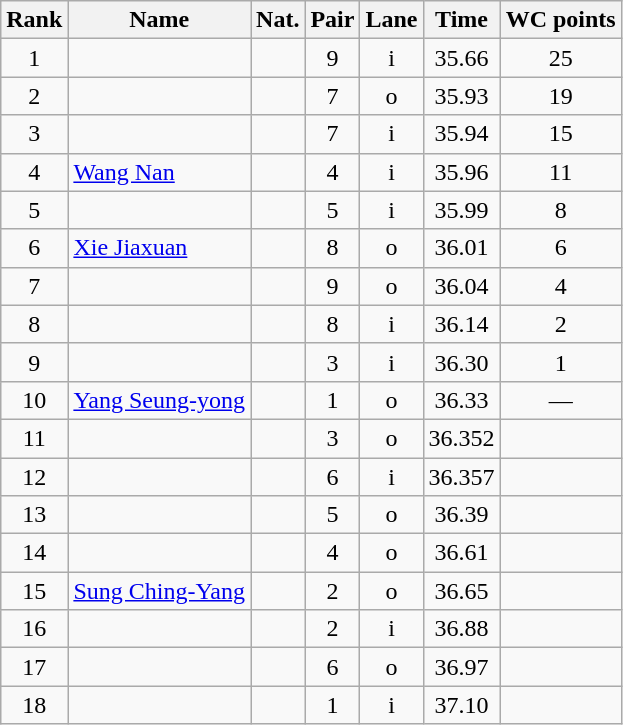<table class="wikitable sortable" style="text-align:center">
<tr>
<th>Rank</th>
<th>Name</th>
<th>Nat.</th>
<th>Pair</th>
<th>Lane</th>
<th>Time</th>
<th>WC points</th>
</tr>
<tr>
<td>1</td>
<td align=left></td>
<td></td>
<td>9</td>
<td>i</td>
<td>35.66</td>
<td>25</td>
</tr>
<tr>
<td>2</td>
<td align=left></td>
<td></td>
<td>7</td>
<td>o</td>
<td>35.93</td>
<td>19</td>
</tr>
<tr>
<td>3</td>
<td align=left></td>
<td></td>
<td>7</td>
<td>i</td>
<td>35.94</td>
<td>15</td>
</tr>
<tr>
<td>4</td>
<td align=left><a href='#'>Wang Nan</a></td>
<td></td>
<td>4</td>
<td>i</td>
<td>35.96</td>
<td>11</td>
</tr>
<tr>
<td>5</td>
<td align=left></td>
<td></td>
<td>5</td>
<td>i</td>
<td>35.99</td>
<td>8</td>
</tr>
<tr>
<td>6</td>
<td align=left><a href='#'>Xie Jiaxuan</a></td>
<td></td>
<td>8</td>
<td>o</td>
<td>36.01</td>
<td>6</td>
</tr>
<tr>
<td>7</td>
<td align=left></td>
<td></td>
<td>9</td>
<td>o</td>
<td>36.04</td>
<td>4</td>
</tr>
<tr>
<td>8</td>
<td align=left></td>
<td></td>
<td>8</td>
<td>i</td>
<td>36.14</td>
<td>2</td>
</tr>
<tr>
<td>9</td>
<td align=left></td>
<td></td>
<td>3</td>
<td>i</td>
<td>36.30</td>
<td>1</td>
</tr>
<tr>
<td>10</td>
<td align=left><a href='#'>Yang Seung-yong</a></td>
<td></td>
<td>1</td>
<td>o</td>
<td>36.33</td>
<td>—</td>
</tr>
<tr>
<td>11</td>
<td align=left></td>
<td></td>
<td>3</td>
<td>o</td>
<td>36.352</td>
<td></td>
</tr>
<tr>
<td>12</td>
<td align=left></td>
<td></td>
<td>6</td>
<td>i</td>
<td>36.357</td>
<td></td>
</tr>
<tr>
<td>13</td>
<td align=left></td>
<td></td>
<td>5</td>
<td>o</td>
<td>36.39</td>
<td></td>
</tr>
<tr>
<td>14</td>
<td align=left></td>
<td></td>
<td>4</td>
<td>o</td>
<td>36.61</td>
<td></td>
</tr>
<tr>
<td>15</td>
<td align=left><a href='#'>Sung Ching-Yang</a></td>
<td></td>
<td>2</td>
<td>o</td>
<td>36.65</td>
<td></td>
</tr>
<tr>
<td>16</td>
<td align=left></td>
<td></td>
<td>2</td>
<td>i</td>
<td>36.88</td>
<td></td>
</tr>
<tr>
<td>17</td>
<td align=left></td>
<td></td>
<td>6</td>
<td>o</td>
<td>36.97</td>
<td></td>
</tr>
<tr>
<td>18</td>
<td align=left></td>
<td></td>
<td>1</td>
<td>i</td>
<td>37.10</td>
<td></td>
</tr>
</table>
